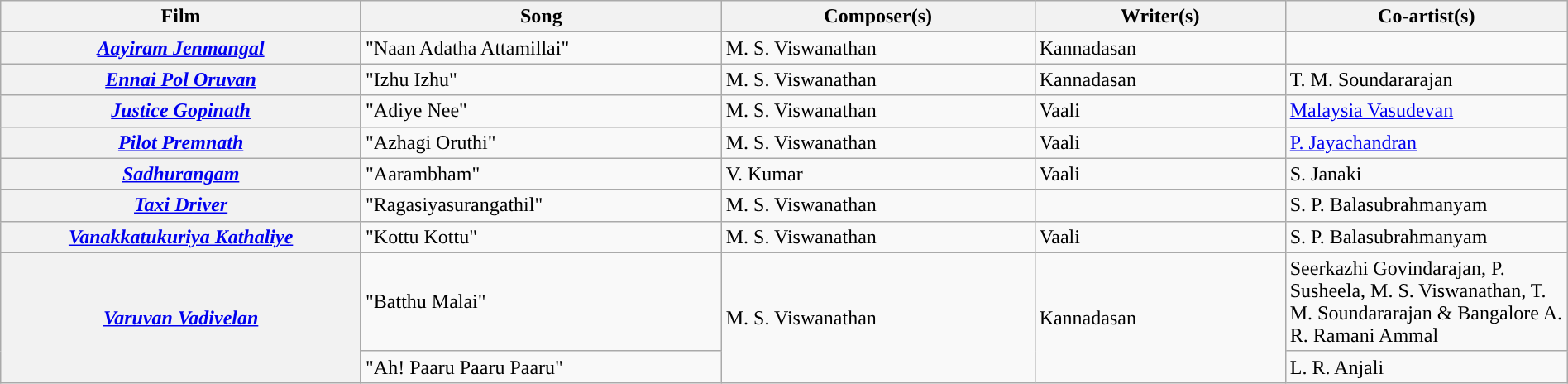<table class="wikitable plainrowheaders" width="100%" textcolor:#000;">
<tr style="background:#b0e0e66;">
<th scope="col" width=23%><strong>Film</strong></th>
<th scope="col" width=23%><strong>Song</strong></th>
<th scope="col" width=20%><strong>Composer(s)</strong></th>
<th scope="col" width=16%><strong>Writer(s)</strong></th>
<th scope="col" width=18%><strong>Co-artist(s)</strong></th>
</tr>
<tr>
<th><em><a href='#'>Aayiram Jenmangal</a></em></th>
<td>"Naan Adatha Attamillai"</td>
<td>M. S. Viswanathan</td>
<td>Kannadasan</td>
<td></td>
</tr>
<tr>
<th><em><a href='#'>Ennai Pol Oruvan</a></em></th>
<td>"Izhu Izhu"</td>
<td>M. S. Viswanathan</td>
<td>Kannadasan</td>
<td>T. M. Soundararajan</td>
</tr>
<tr>
<th><em><a href='#'>Justice Gopinath</a></em></th>
<td>"Adiye Nee"</td>
<td>M. S. Viswanathan</td>
<td>Vaali</td>
<td><a href='#'>Malaysia Vasudevan</a></td>
</tr>
<tr>
<th><em><a href='#'>Pilot Premnath</a></em></th>
<td>"Azhagi Oruthi"</td>
<td>M. S. Viswanathan</td>
<td>Vaali</td>
<td><a href='#'>P. Jayachandran</a></td>
</tr>
<tr>
<th><em><a href='#'>Sadhurangam</a></em></th>
<td>"Aarambham"</td>
<td>V. Kumar</td>
<td>Vaali</td>
<td>S. Janaki</td>
</tr>
<tr>
<th><em><a href='#'>Taxi Driver</a></em></th>
<td>"Ragasiyasurangathil"</td>
<td>M. S. Viswanathan</td>
<td></td>
<td>S. P. Balasubrahmanyam</td>
</tr>
<tr>
<th><em><a href='#'>Vanakkatukuriya Kathaliye</a></em></th>
<td>"Kottu Kottu"</td>
<td>M. S. Viswanathan</td>
<td>Vaali</td>
<td>S. P. Balasubrahmanyam</td>
</tr>
<tr>
<th rowspan="2"><em><a href='#'>Varuvan Vadivelan</a></em></th>
<td>"Batthu Malai"</td>
<td rowspan="2">M. S. Viswanathan</td>
<td rowspan="2">Kannadasan</td>
<td>Seerkazhi Govindarajan, P. Susheela, M. S. Viswanathan, T. M. Soundararajan & Bangalore A. R. Ramani Ammal</td>
</tr>
<tr>
<td>"Ah! Paaru Paaru Paaru"</td>
<td>L. R. Anjali</td>
</tr>
</table>
